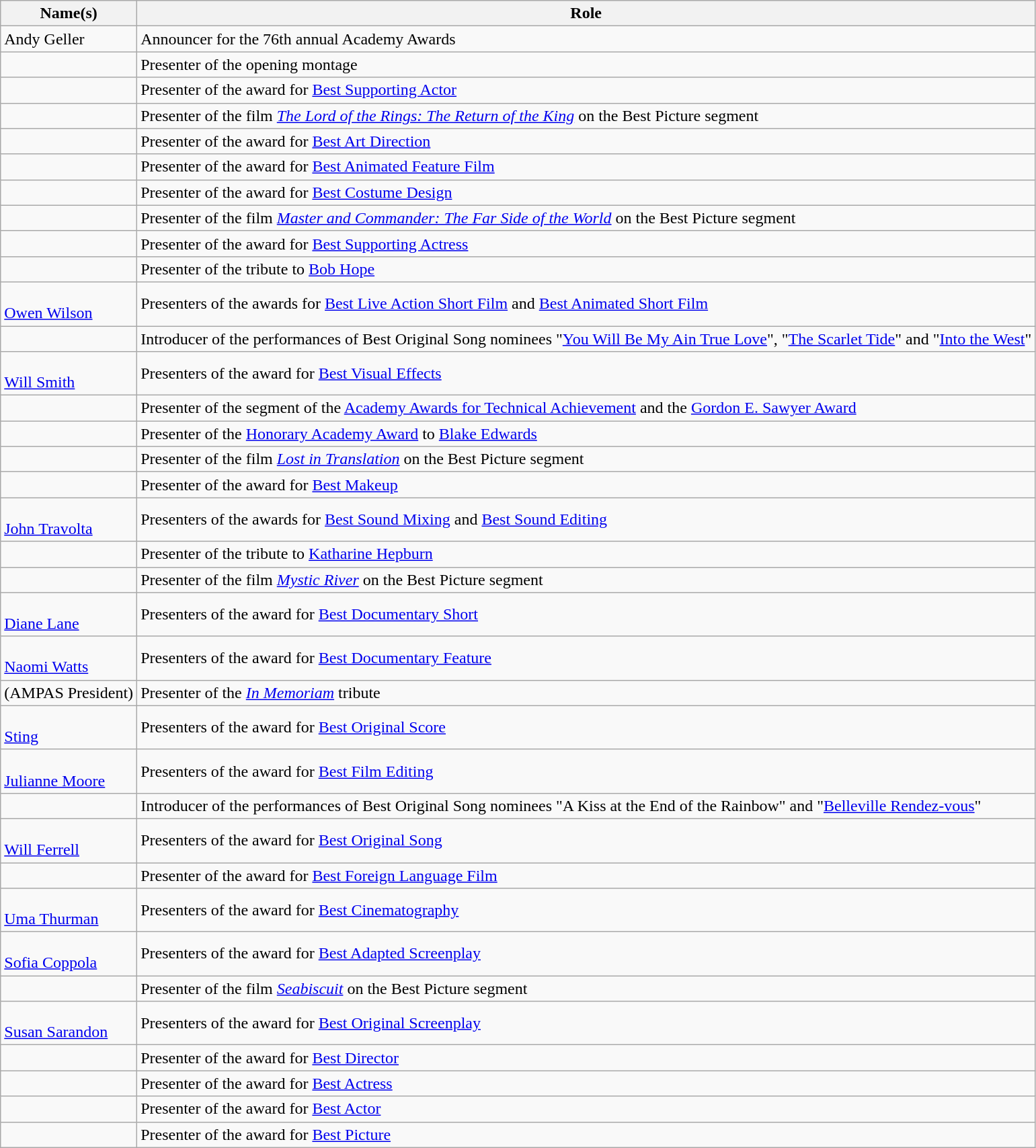<table class="wikitable sortable">
<tr>
<th>Name(s)</th>
<th>Role</th>
</tr>
<tr>
<td>Andy Geller</td>
<td>Announcer for the 76th annual Academy Awards</td>
</tr>
<tr>
<td></td>
<td>Presenter of the opening montage</td>
</tr>
<tr>
<td></td>
<td>Presenter of the award for <a href='#'>Best Supporting Actor</a></td>
</tr>
<tr>
<td></td>
<td>Presenter of the film <em><a href='#'>The Lord of the Rings: The Return of the King</a></em> on the Best Picture segment</td>
</tr>
<tr>
<td></td>
<td>Presenter of the award for <a href='#'>Best Art Direction</a></td>
</tr>
<tr>
<td></td>
<td>Presenter of the award for <a href='#'>Best Animated Feature Film</a></td>
</tr>
<tr>
<td></td>
<td>Presenter of the award for <a href='#'>Best Costume Design</a></td>
</tr>
<tr>
<td></td>
<td>Presenter of the film <em><a href='#'>Master and Commander: The Far Side of the World</a></em> on the Best Picture segment</td>
</tr>
<tr>
<td></td>
<td>Presenter of the award for <a href='#'>Best Supporting Actress</a></td>
</tr>
<tr>
<td></td>
<td>Presenter of the tribute to <a href='#'>Bob Hope</a></td>
</tr>
<tr>
<td><br><a href='#'>Owen Wilson</a></td>
<td>Presenters of the awards for <a href='#'>Best Live Action Short Film</a> and <a href='#'>Best Animated Short Film</a></td>
</tr>
<tr>
<td></td>
<td>Introducer of the performances of Best Original Song nominees "<a href='#'>You Will Be My Ain True Love</a>", "<a href='#'>The Scarlet Tide</a>" and "<a href='#'>Into the West</a>"</td>
</tr>
<tr>
<td><br><a href='#'>Will Smith</a></td>
<td>Presenters of the award for <a href='#'>Best Visual Effects</a></td>
</tr>
<tr>
<td></td>
<td>Presenter of the segment of the <a href='#'>Academy Awards for Technical Achievement</a> and the <a href='#'>Gordon E. Sawyer Award</a></td>
</tr>
<tr>
<td></td>
<td>Presenter of the <a href='#'>Honorary Academy Award</a> to <a href='#'>Blake Edwards</a></td>
</tr>
<tr>
<td></td>
<td>Presenter of the film <em><a href='#'>Lost in Translation</a></em> on the Best Picture segment</td>
</tr>
<tr>
<td></td>
<td>Presenter of the award for <a href='#'>Best Makeup</a></td>
</tr>
<tr>
<td><br><a href='#'>John Travolta</a></td>
<td>Presenters of the awards for <a href='#'>Best Sound Mixing</a> and <a href='#'>Best Sound Editing</a></td>
</tr>
<tr>
<td></td>
<td>Presenter of the tribute to <a href='#'>Katharine Hepburn</a></td>
</tr>
<tr>
<td></td>
<td>Presenter of the film <em><a href='#'>Mystic River</a></em> on the Best Picture segment</td>
</tr>
<tr>
<td><br><a href='#'>Diane Lane</a></td>
<td>Presenters of the award for <a href='#'>Best Documentary Short</a></td>
</tr>
<tr>
<td><br><a href='#'>Naomi Watts</a></td>
<td>Presenters of the award for <a href='#'>Best Documentary Feature</a></td>
</tr>
<tr>
<td> (AMPAS President)</td>
<td>Presenter of the <em><a href='#'>In Memoriam</a></em> tribute</td>
</tr>
<tr>
<td><br><a href='#'>Sting</a></td>
<td>Presenters of the award for <a href='#'>Best Original Score</a></td>
</tr>
<tr>
<td><br><a href='#'>Julianne Moore</a></td>
<td>Presenters of the award for <a href='#'>Best Film Editing</a></td>
</tr>
<tr>
<td></td>
<td>Introducer of the performances of Best Original Song nominees "A Kiss at the End of the Rainbow" and "<a href='#'>Belleville Rendez-vous</a>"</td>
</tr>
<tr>
<td><br><a href='#'>Will Ferrell</a></td>
<td>Presenters of the award for <a href='#'>Best Original Song</a></td>
</tr>
<tr>
<td></td>
<td>Presenter of the award for <a href='#'>Best Foreign Language Film</a></td>
</tr>
<tr>
<td><br><a href='#'>Uma Thurman</a></td>
<td>Presenters of the award for <a href='#'>Best Cinematography</a></td>
</tr>
<tr>
<td><br><a href='#'>Sofia Coppola</a></td>
<td>Presenters of the award for <a href='#'>Best Adapted Screenplay</a></td>
</tr>
<tr>
<td></td>
<td>Presenter of the film <em><a href='#'>Seabiscuit</a></em> on the Best Picture segment</td>
</tr>
<tr>
<td><br><a href='#'>Susan Sarandon</a></td>
<td>Presenters of the award for <a href='#'>Best Original Screenplay</a></td>
</tr>
<tr>
<td></td>
<td>Presenter of the award for <a href='#'>Best Director</a></td>
</tr>
<tr>
<td></td>
<td>Presenter of the award for <a href='#'>Best Actress</a></td>
</tr>
<tr>
<td></td>
<td>Presenter of the award for <a href='#'>Best Actor</a></td>
</tr>
<tr>
<td></td>
<td>Presenter of the award for <a href='#'>Best Picture</a></td>
</tr>
</table>
